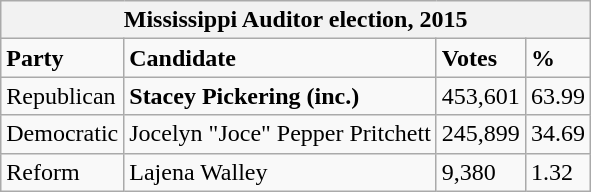<table class="wikitable">
<tr>
<th colspan="4">Mississippi Auditor election, 2015</th>
</tr>
<tr>
<td><strong>Party</strong></td>
<td><strong>Candidate</strong></td>
<td><strong>Votes</strong></td>
<td><strong>%</strong></td>
</tr>
<tr>
<td>Republican</td>
<td><strong>Stacey Pickering (inc.)</strong></td>
<td>453,601</td>
<td>63.99</td>
</tr>
<tr>
<td>Democratic</td>
<td>Jocelyn "Joce" Pepper Pritchett</td>
<td>245,899</td>
<td>34.69</td>
</tr>
<tr>
<td>Reform</td>
<td>Lajena Walley</td>
<td>9,380</td>
<td>1.32</td>
</tr>
</table>
